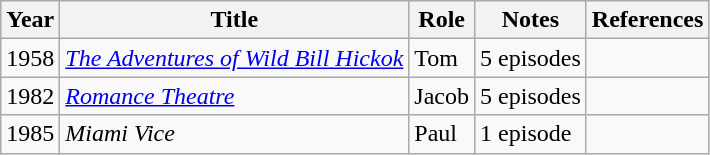<table class="wikitable">
<tr>
<th>Year</th>
<th>Title</th>
<th>Role</th>
<th>Notes</th>
<th>References</th>
</tr>
<tr>
<td>1958</td>
<td><em><a href='#'>The Adventures of Wild Bill Hickok</a></em></td>
<td>Tom</td>
<td>5 episodes</td>
<td></td>
</tr>
<tr>
<td>1982</td>
<td><em><a href='#'>Romance Theatre</a></em></td>
<td>Jacob</td>
<td>5 episodes</td>
<td></td>
</tr>
<tr>
<td>1985</td>
<td><em>Miami Vice</em></td>
<td>Paul</td>
<td>1 episode</td>
<td></td>
</tr>
</table>
